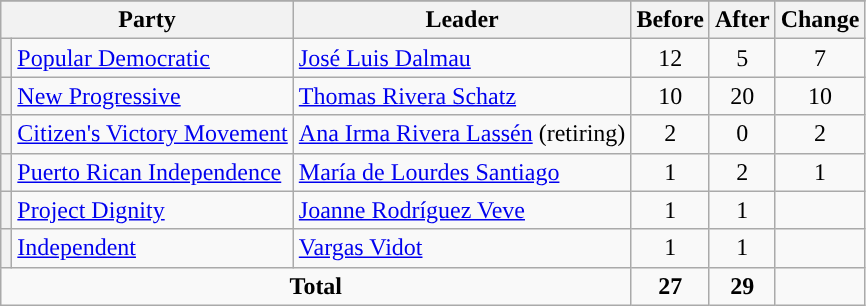<table class="wikitable" style="text-align:center;">
<tr>
</tr>
<tr>
<th colspan="2">Party</th>
<th>Leader</th>
<th>Before</th>
<th>After</th>
<th>Change</th>
</tr>
<tr>
<th style="background-color:"></th>
<td style="text-align:left;"><a href='#'>Popular Democratic</a></td>
<td style="text-align:left;"><a href='#'>José Luis Dalmau</a></td>
<td>12</td>
<td>5</td>
<td> 7</td>
</tr>
<tr>
<th style="background-color:"></th>
<td style="text-align:left;"><a href='#'>New Progressive</a></td>
<td style="text-align:left;"><a href='#'>Thomas Rivera Schatz</a></td>
<td>10</td>
<td>20</td>
<td> 10</td>
</tr>
<tr>
<th style="background-color:"></th>
<td style="text-align:left;"><a href='#'>Citizen's Victory Movement</a></td>
<td style="text-align:left;"><a href='#'>Ana Irma Rivera Lassén</a> (retiring)</td>
<td>2</td>
<td>0</td>
<td> 2</td>
</tr>
<tr>
<th style="background-color:"></th>
<td style="text-align:left;"><a href='#'>Puerto Rican Independence</a></td>
<td style="text-align:left;"><a href='#'>María de Lourdes Santiago</a></td>
<td>1</td>
<td>2</td>
<td> 1</td>
</tr>
<tr>
<th style="background-color:"></th>
<td style="text-align:left;"><a href='#'>Project Dignity</a></td>
<td style="text-align:left;"><a href='#'>Joanne Rodríguez Veve</a></td>
<td>1</td>
<td>1</td>
<td></td>
</tr>
<tr>
<th style="background-color:"></th>
<td style="text-align:left;"><a href='#'>Independent</a></td>
<td style="text-align:left;"><a href='#'>Vargas Vidot</a></td>
<td>1</td>
<td>1</td>
<td></td>
</tr>
<tr>
<td colspan="3"><strong>Total</strong></td>
<td><strong>27</strong></td>
<td><strong>29</strong></td>
<td></td>
</tr>
</table>
